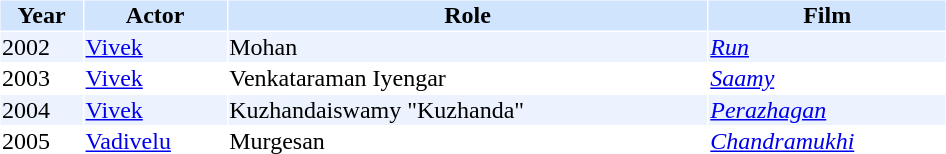<table cellspacing="1" cellpadding="1" border="0" width="50%">
<tr bgcolor="#d1e4fd">
<th>Year</th>
<th>Actor</th>
<th>Role</th>
<th>Film</th>
</tr>
<tr bgcolor=#edf3fe>
<td>2002</td>
<td><a href='#'>Vivek</a></td>
<td>Mohan</td>
<td><em><a href='#'>Run</a></em></td>
</tr>
<tr>
<td>2003</td>
<td><a href='#'>Vivek</a></td>
<td>Venkataraman Iyengar</td>
<td><em><a href='#'>Saamy</a></em></td>
</tr>
<tr bgcolor=#edf3fe>
<td>2004</td>
<td><a href='#'>Vivek</a></td>
<td>Kuzhandaiswamy "Kuzhanda"</td>
<td><em><a href='#'>Perazhagan</a></em></td>
</tr>
<tr>
<td>2005</td>
<td><a href='#'>Vadivelu</a></td>
<td>Murgesan</td>
<td><em><a href='#'>Chandramukhi</a></em></td>
</tr>
<tr>
</tr>
</table>
